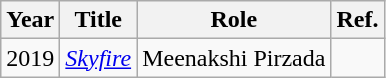<table class="wikitable sortable">
<tr>
<th>Year</th>
<th>Title</th>
<th>Role</th>
<th>Ref.</th>
</tr>
<tr>
<td>2019</td>
<td><em><a href='#'>Skyfire</a></em></td>
<td>Meenakshi Pirzada</td>
<td></td>
</tr>
</table>
